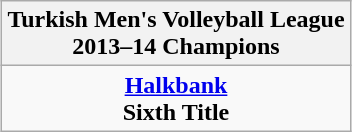<table class=wikitable style="text-align:center; margin:auto">
<tr>
<th>Turkish Men's Volleyball League<br> 2013–14  Champions</th>
</tr>
<tr>
<td><strong><a href='#'>Halkbank</a></strong> <br> <strong>Sixth Title</strong></td>
</tr>
</table>
